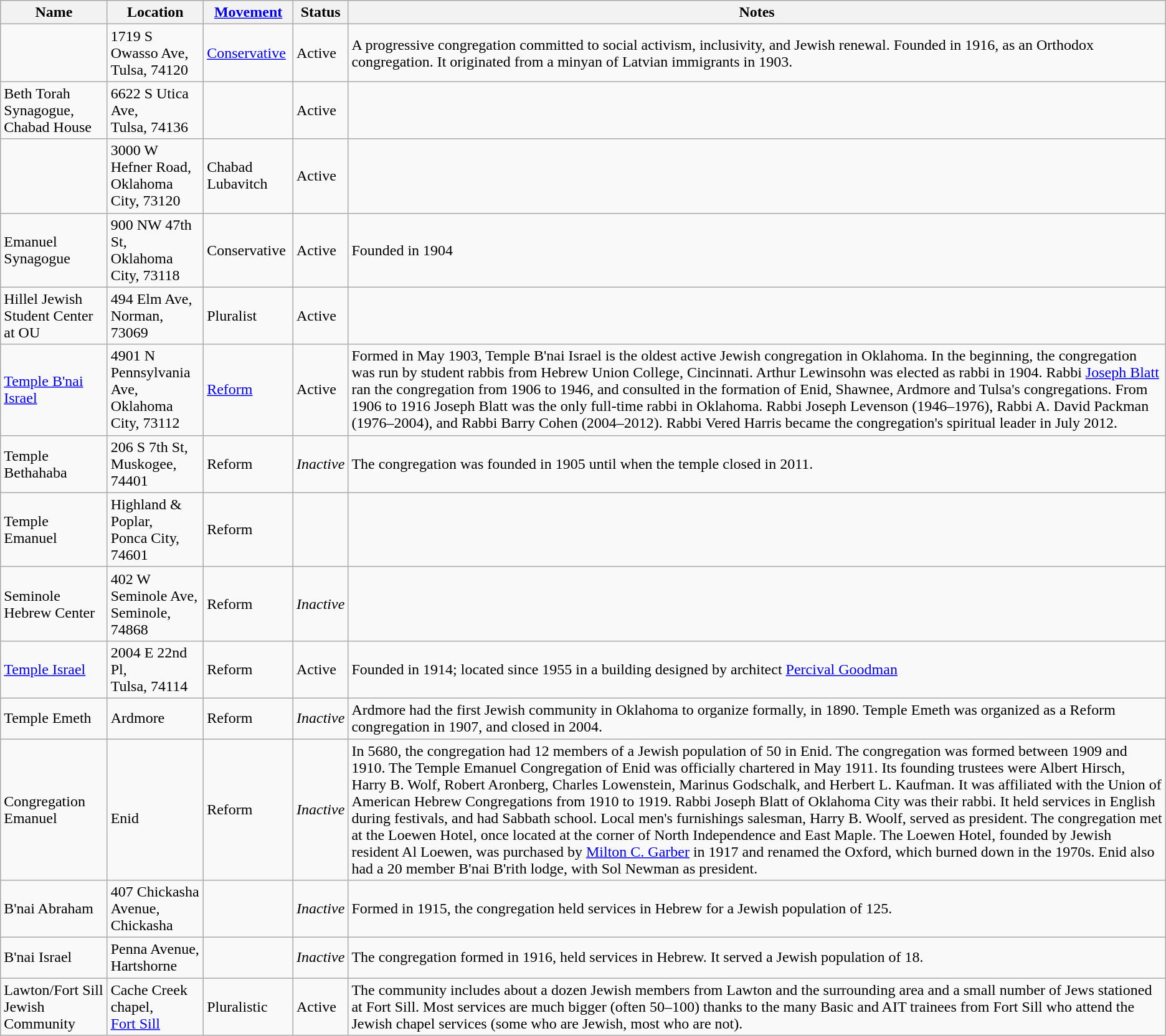<table class="wikitable sortable">
<tr>
<th>Name</th>
<th>Location</th>
<th><a href='#'>Movement</a></th>
<th>Status</th>
<th>Notes</th>
</tr>
<tr>
<td></td>
<td>1719 S Owasso Ave,<br>Tulsa, 74120</td>
<td><a href='#'>Conservative</a></td>
<td>Active</td>
<td>A progressive congregation committed to social activism, inclusivity, and Jewish renewal. Founded in 1916, as an Orthodox congregation. It originated from a minyan of Latvian immigrants in 1903.</td>
</tr>
<tr>
<td>Beth Torah Synagogue, Chabad House</td>
<td>6622 S Utica Ave,<br>Tulsa, 74136</td>
<td></td>
<td>Active</td>
<td></td>
</tr>
<tr>
<td></td>
<td>3000 W Hefner Road,<br>Oklahoma City, 73120</td>
<td>Chabad Lubavitch</td>
<td>Active</td>
<td></td>
</tr>
<tr>
<td>Emanuel Synagogue</td>
<td>900 NW 47th St,<br>Oklahoma City, 73118</td>
<td>Conservative</td>
<td>Active</td>
<td>Founded in 1904</td>
</tr>
<tr>
<td>Hillel Jewish Student Center at OU</td>
<td>494 Elm Ave,<br>Norman, 73069</td>
<td>Pluralist</td>
<td>Active</td>
<td></td>
</tr>
<tr>
<td><a href='#'>Temple B'nai Israel</a></td>
<td>4901 N Pennsylvania Ave,<br>Oklahoma City, 73112</td>
<td><a href='#'>Reform</a></td>
<td>Active</td>
<td>Formed in May 1903, Temple B'nai Israel is the oldest active Jewish congregation in Oklahoma. In the beginning, the congregation was run by student rabbis from Hebrew Union College, Cincinnati. Arthur Lewinsohn was elected as rabbi in 1904. Rabbi <a href='#'>Joseph Blatt</a> ran the congregation from 1906 to 1946, and consulted in the formation of Enid, Shawnee, Ardmore and Tulsa's congregations. From 1906 to 1916 Joseph Blatt was the only full-time rabbi in Oklahoma. Rabbi Joseph Levenson (1946–1976), Rabbi A. David Packman (1976–2004), and Rabbi Barry Cohen (2004–2012). Rabbi Vered Harris became the congregation's spiritual leader in July 2012.</td>
</tr>
<tr>
<td>Temple Bethahaba</td>
<td>206 S 7th St,<br>Muskogee, 74401</td>
<td>Reform</td>
<td><em>Inactive</em></td>
<td>The congregation was founded in 1905 until when the temple closed in 2011.</td>
</tr>
<tr>
<td>Temple Emanuel</td>
<td>Highland & Poplar,<br>Ponca City, 74601</td>
<td>Reform</td>
<td></td>
<td></td>
</tr>
<tr>
<td>Seminole Hebrew Center</td>
<td>402 W Seminole Ave,<br>Seminole, 74868</td>
<td>Reform</td>
<td><em>Inactive</em></td>
<td></td>
</tr>
<tr>
<td><a href='#'>Temple Israel</a></td>
<td>2004 E 22nd Pl,<br>Tulsa, 74114</td>
<td>Reform</td>
<td>Active</td>
<td>Founded in 1914; located since 1955 in a building designed by architect <a href='#'>Percival Goodman</a></td>
</tr>
<tr>
<td>Temple Emeth</td>
<td>Ardmore</td>
<td>Reform</td>
<td><em>Inactive</em></td>
<td>Ardmore had the first Jewish community in Oklahoma to organize formally, in 1890.  Temple Emeth was organized as a Reform congregation in 1907, and closed in 2004.</td>
</tr>
<tr>
<td>Congregation Emanuel</td>
<td><br> Enid</td>
<td>Reform</td>
<td><em>Inactive</em></td>
<td>In 5680, the congregation had 12 members of a Jewish population of 50 in Enid. The congregation was formed between 1909 and 1910. The Temple Emanuel Congregation of Enid was officially chartered in May 1911. Its founding trustees were Albert Hirsch, Harry B. Wolf, Robert Aronberg, Charles Lowenstein, Marinus Godschalk, and Herbert L. Kaufman. It was affiliated with the Union of American Hebrew Congregations from 1910 to 1919. Rabbi Joseph Blatt of Oklahoma City was their rabbi. It held services in English during festivals, and had Sabbath school. Local men's furnishings salesman, Harry B. Woolf, served as president. The congregation met at the Loewen Hotel, once located at the corner of North Independence and East Maple. The Loewen Hotel, founded by Jewish resident Al Loewen, was purchased by <a href='#'>Milton C. Garber</a> in 1917 and renamed the Oxford, which burned down in the 1970s. Enid also had a 20 member B'nai B'rith lodge, with Sol Newman as president.</td>
</tr>
<tr>
<td>B'nai Abraham</td>
<td>407 Chickasha Avenue,<br>Chickasha</td>
<td></td>
<td><em>Inactive</em></td>
<td>Formed in 1915, the congregation held services in Hebrew for a Jewish population of 125.</td>
</tr>
<tr>
<td>B'nai Israel</td>
<td>Penna Avenue,<br>Hartshorne</td>
<td></td>
<td><em>Inactive</em></td>
<td>The congregation formed in 1916, held services in Hebrew. It served a Jewish population of 18.</td>
</tr>
<tr>
<td>Lawton/Fort Sill Jewish Community</td>
<td>Cache Creek chapel,<br><a href='#'>Fort Sill</a></td>
<td>Pluralistic</td>
<td>Active</td>
<td>The community includes about a dozen Jewish members from Lawton and the surrounding area and a small number of Jews stationed at Fort Sill. Most services are much bigger (often 50–100) thanks to the many Basic and AIT trainees from Fort Sill who attend the Jewish chapel services (some who are Jewish, most who are not).<br></td>
</tr>
</table>
